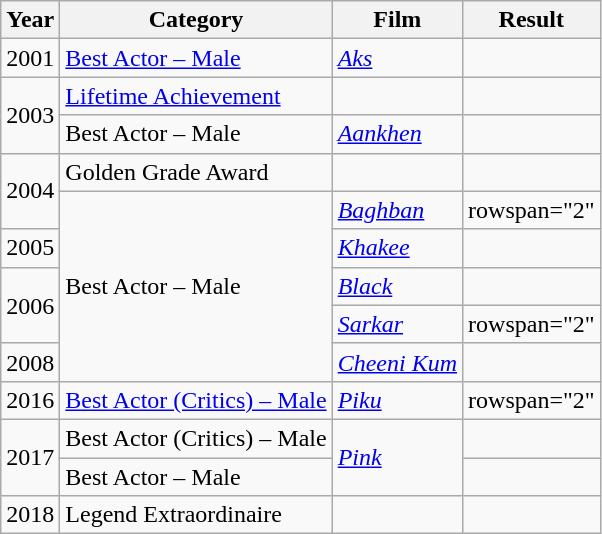<table class="wikitable sortable">
<tr>
<th>Year</th>
<th>Category</th>
<th>Film</th>
<th>Result</th>
</tr>
<tr>
<td>2001</td>
<td><a href='#'>Best Actor – Male</a></td>
<td><em><a href='#'>Aks</a></em></td>
<td></td>
</tr>
<tr>
<td rowspan="2">2003</td>
<td><a href='#'>Lifetime Achievement</a></td>
<td></td>
<td></td>
</tr>
<tr>
<td>Best Actor – Male</td>
<td><em><a href='#'>Aankhen</a></em></td>
<td></td>
</tr>
<tr>
<td rowspan="2">2004</td>
<td>Golden Grade Award</td>
<td></td>
<td></td>
</tr>
<tr>
<td rowspan="5">Best Actor – Male</td>
<td><em><a href='#'>Baghban</a></em></td>
<td>rowspan="2" </td>
</tr>
<tr>
<td>2005</td>
<td><em><a href='#'>Khakee</a></em></td>
</tr>
<tr>
<td rowspan="2">2006</td>
<td><em><a href='#'>Black</a></em></td>
<td></td>
</tr>
<tr>
<td><em><a href='#'>Sarkar</a></em></td>
<td>rowspan="2" </td>
</tr>
<tr>
<td>2008</td>
<td><em><a href='#'>Cheeni Kum</a></em></td>
</tr>
<tr>
<td>2016</td>
<td><a href='#'>Best Actor (Critics) – Male</a></td>
<td><em><a href='#'>Piku</a></em></td>
<td>rowspan="2" </td>
</tr>
<tr>
<td rowspan="2">2017</td>
<td>Best Actor (Critics) – Male</td>
<td rowspan="2"><em><a href='#'>Pink</a></em></td>
</tr>
<tr>
<td>Best Actor – Male</td>
<td></td>
</tr>
<tr>
<td>2018</td>
<td>Legend Extraordinaire</td>
<td></td>
<td></td>
</tr>
</table>
